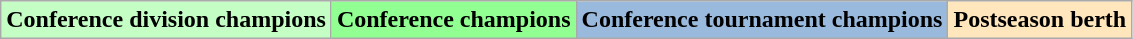<table class="wikitable" style="text-align:center;">
<tr>
<td bgcolor="#C5FEC5"><strong>Conference division champions</strong></td>
<td bgcolor="#91ff91"><strong>Conference champions</strong></td>
<td bgcolor="#99badd"><strong>Conference tournament champions</strong></td>
<td bgcolor="#ffe6bd"><strong>Postseason berth</strong></td>
</tr>
</table>
